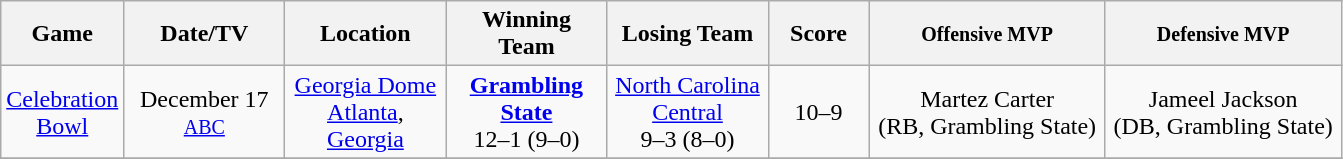<table class="wikitable" style="text-align:center;">
<tr>
<th style="width:50px">Game</th>
<th style="width:100px">Date/TV</th>
<th style="width:100px">Location</th>
<th style="width:100px">Winning Team</th>
<th style="width:100px">Losing Team</th>
<th style="width:60px;">Score</th>
<th style="width:150px"><small>Offensive MVP</small></th>
<th style="width:150px"><small>Defensive MVP</small></th>
</tr>
<tr>
<td><a href='#'>Celebration Bowl</a></td>
<td>December 17<br><small><a href='#'>ABC</a></small></td>
<td><a href='#'>Georgia Dome</a><br><a href='#'>Atlanta</a>, <a href='#'>Georgia</a></td>
<td><strong><a href='#'>Grambling State</a></strong><br>12–1 (9–0)</td>
<td><a href='#'>North Carolina Central</a><br>9–3 (8–0)</td>
<td>10–9</td>
<td>Martez Carter<br>(RB, Grambling State)</td>
<td>Jameel Jackson<br>(DB, Grambling State)</td>
</tr>
<tr>
</tr>
</table>
